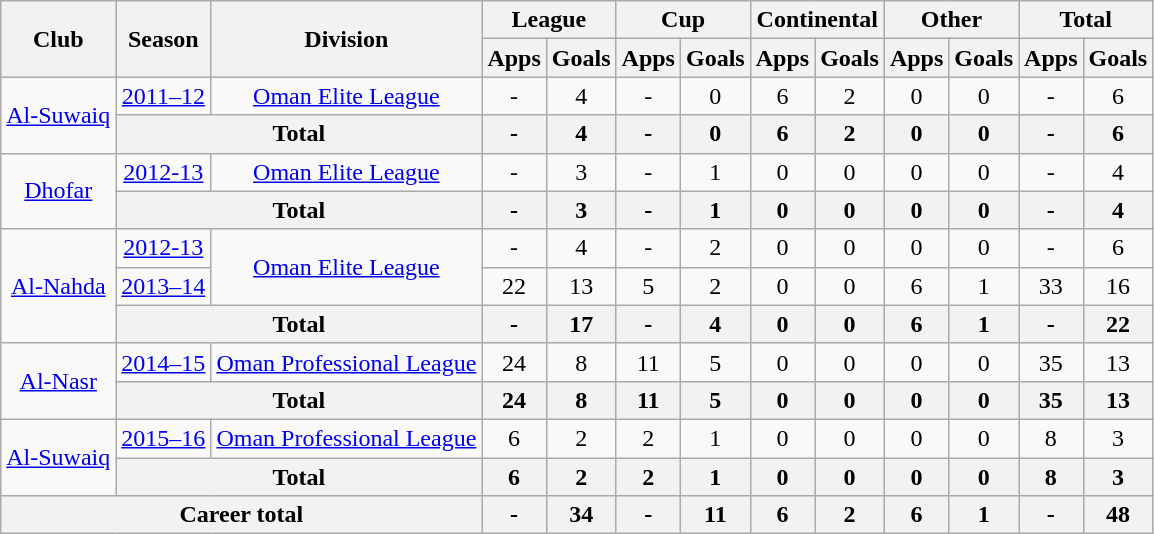<table class="wikitable" style="text-align: center;">
<tr>
<th rowspan="2">Club</th>
<th rowspan="2">Season</th>
<th rowspan="2">Division</th>
<th colspan="2">League</th>
<th colspan="2">Cup</th>
<th colspan="2">Continental</th>
<th colspan="2">Other</th>
<th colspan="2">Total</th>
</tr>
<tr>
<th>Apps</th>
<th>Goals</th>
<th>Apps</th>
<th>Goals</th>
<th>Apps</th>
<th>Goals</th>
<th>Apps</th>
<th>Goals</th>
<th>Apps</th>
<th>Goals</th>
</tr>
<tr>
<td rowspan="2"><a href='#'>Al-Suwaiq</a></td>
<td><a href='#'>2011–12</a></td>
<td rowspan="1"><a href='#'>Oman Elite League</a></td>
<td>-</td>
<td>4</td>
<td>-</td>
<td>0</td>
<td>6</td>
<td>2</td>
<td>0</td>
<td>0</td>
<td>-</td>
<td>6</td>
</tr>
<tr>
<th colspan="2">Total</th>
<th>-</th>
<th>4</th>
<th>-</th>
<th>0</th>
<th>6</th>
<th>2</th>
<th>0</th>
<th>0</th>
<th>-</th>
<th>6</th>
</tr>
<tr>
<td rowspan="2"><a href='#'>Dhofar</a></td>
<td><a href='#'>2012-13</a></td>
<td rowspan="1"><a href='#'>Oman Elite League</a></td>
<td>-</td>
<td>3</td>
<td>-</td>
<td>1</td>
<td>0</td>
<td>0</td>
<td>0</td>
<td>0</td>
<td>-</td>
<td>4</td>
</tr>
<tr>
<th colspan="2">Total</th>
<th>-</th>
<th>3</th>
<th>-</th>
<th>1</th>
<th>0</th>
<th>0</th>
<th>0</th>
<th>0</th>
<th>-</th>
<th>4</th>
</tr>
<tr>
<td rowspan="3"><a href='#'>Al-Nahda</a></td>
<td><a href='#'>2012-13</a></td>
<td rowspan="2"><a href='#'>Oman Elite League</a></td>
<td>-</td>
<td>4</td>
<td>-</td>
<td>2</td>
<td>0</td>
<td>0</td>
<td>0</td>
<td>0</td>
<td>-</td>
<td>6</td>
</tr>
<tr>
<td><a href='#'>2013–14</a></td>
<td>22</td>
<td>13</td>
<td>5</td>
<td>2</td>
<td>0</td>
<td>0</td>
<td>6</td>
<td>1</td>
<td>33</td>
<td>16</td>
</tr>
<tr>
<th colspan="2">Total</th>
<th>-</th>
<th>17</th>
<th>-</th>
<th>4</th>
<th>0</th>
<th>0</th>
<th>6</th>
<th>1</th>
<th>-</th>
<th>22</th>
</tr>
<tr>
<td rowspan="2"><a href='#'>Al-Nasr</a></td>
<td><a href='#'>2014–15</a></td>
<td rowspan="1"><a href='#'>Oman Professional League</a></td>
<td>24</td>
<td>8</td>
<td>11</td>
<td>5</td>
<td>0</td>
<td>0</td>
<td>0</td>
<td>0</td>
<td>35</td>
<td>13</td>
</tr>
<tr>
<th colspan="2">Total</th>
<th>24</th>
<th>8</th>
<th>11</th>
<th>5</th>
<th>0</th>
<th>0</th>
<th>0</th>
<th>0</th>
<th>35</th>
<th>13</th>
</tr>
<tr>
<td rowspan="2"><a href='#'>Al-Suwaiq</a></td>
<td><a href='#'>2015–16</a></td>
<td rowspan="1"><a href='#'>Oman Professional League</a></td>
<td>6</td>
<td>2</td>
<td>2</td>
<td>1</td>
<td>0</td>
<td>0</td>
<td>0</td>
<td>0</td>
<td>8</td>
<td>3</td>
</tr>
<tr>
<th colspan="2">Total</th>
<th>6</th>
<th>2</th>
<th>2</th>
<th>1</th>
<th>0</th>
<th>0</th>
<th>0</th>
<th>0</th>
<th>8</th>
<th>3</th>
</tr>
<tr>
<th colspan="3">Career total</th>
<th>-</th>
<th>34</th>
<th>-</th>
<th>11</th>
<th>6</th>
<th>2</th>
<th>6</th>
<th>1</th>
<th>-</th>
<th>48</th>
</tr>
</table>
